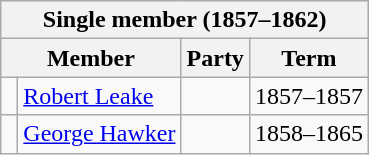<table class="wikitable">
<tr>
<th colspan=4>Single member (1857–1862)</th>
</tr>
<tr>
<th colspan=2>Member</th>
<th>Party</th>
<th>Term</th>
</tr>
<tr>
<td> </td>
<td><a href='#'>Robert Leake</a></td>
<td></td>
<td>1857–1857</td>
</tr>
<tr>
<td> </td>
<td><a href='#'>George Hawker</a></td>
<td></td>
<td>1858–1865</td>
</tr>
</table>
